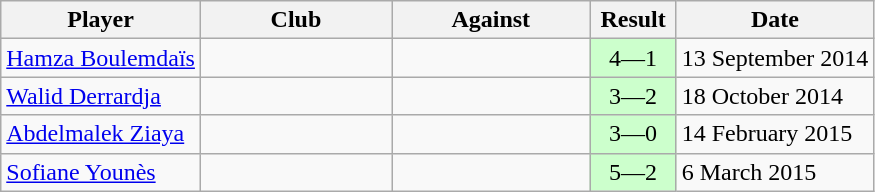<table class="wikitable" align="center">
<tr>
<th>Player</th>
<th width=120>Club</th>
<th width=125>Against</th>
<th width=50>Result</th>
<th>Date</th>
</tr>
<tr>
<td> <a href='#'>Hamza Boulemdaïs</a></td>
<td></td>
<td></td>
<td style="background:#CCFFCC" align="center">4—1</td>
<td>13 September 2014</td>
</tr>
<tr>
<td> <a href='#'>Walid Derrardja</a></td>
<td></td>
<td></td>
<td style="background:#CCFFCC" align="center">3—2</td>
<td>18 October 2014</td>
</tr>
<tr>
<td> <a href='#'>Abdelmalek Ziaya</a></td>
<td></td>
<td></td>
<td style="background:#CCFFCC" align="center">3—0</td>
<td>14 February 2015</td>
</tr>
<tr>
<td> <a href='#'>Sofiane Younès</a></td>
<td></td>
<td></td>
<td style="background:#CCFFCC" align="center">5—2</td>
<td>6 March 2015</td>
</tr>
</table>
